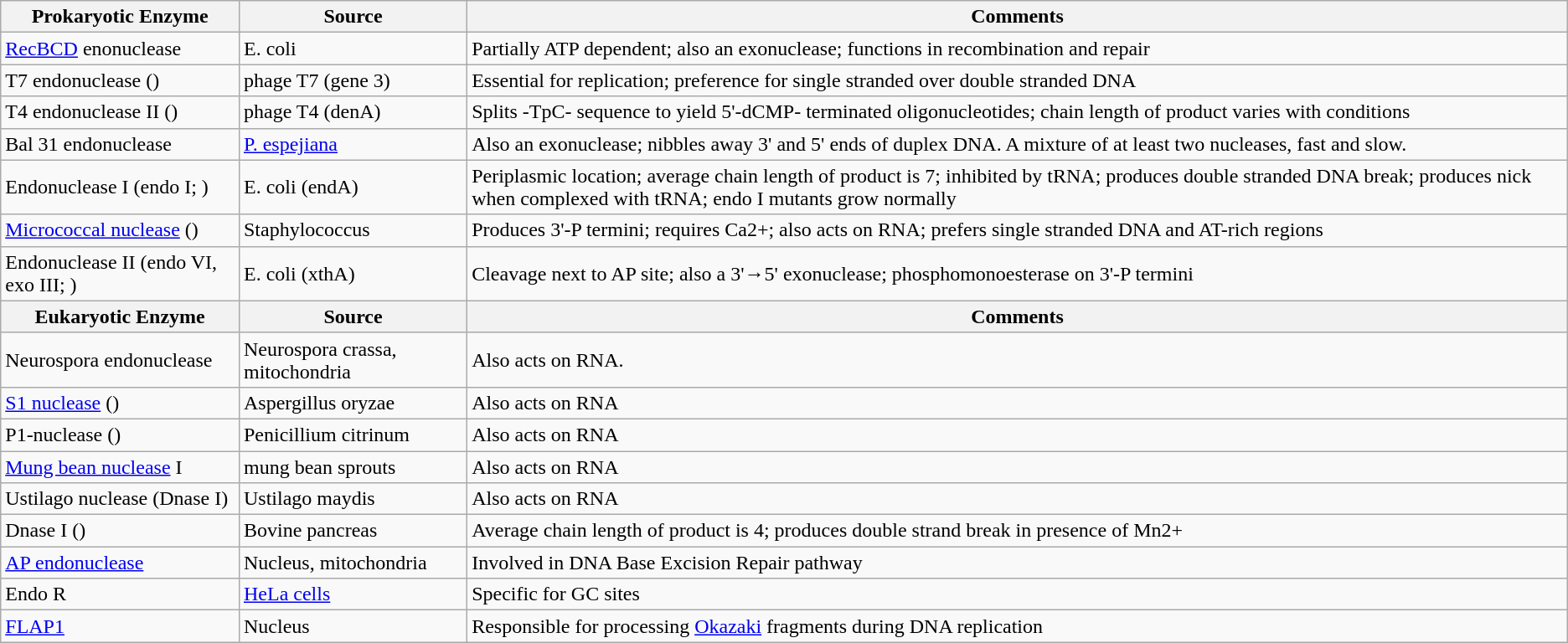<table class="wikitable">
<tr>
<th>Prokaryotic Enzyme</th>
<th>Source</th>
<th>Comments</th>
</tr>
<tr>
<td><a href='#'>RecBCD</a> enonuclease</td>
<td>E. coli</td>
<td>Partially ATP dependent; also an exonuclease; functions in recombination and repair</td>
</tr>
<tr>
<td>T7 endonuclease ()</td>
<td>phage T7 (gene 3)</td>
<td>Essential for replication; preference for single stranded over double stranded DNA</td>
</tr>
<tr>
<td>T4 endonuclease II ()</td>
<td>phage T4 (denA)</td>
<td>Splits -TpC- sequence to yield 5'-dCMP- terminated oligonucleotides; chain length of product varies with conditions</td>
</tr>
<tr>
<td>Bal 31 endonuclease</td>
<td><a href='#'>P. espejiana</a></td>
<td>Also an exonuclease; nibbles away 3' and 5' ends of duplex DNA. A mixture of at least two nucleases, fast and slow.</td>
</tr>
<tr>
<td>Endonuclease I (endo I; )</td>
<td>E. coli (endA)</td>
<td>Periplasmic location; average chain length of product is 7; inhibited by tRNA; produces double stranded DNA break; produces nick when complexed with tRNA; endo I mutants grow normally</td>
</tr>
<tr>
<td><a href='#'>Micrococcal nuclease</a> ()</td>
<td>Staphylococcus</td>
<td>Produces 3'-P termini; requires Ca2+; also acts on RNA; prefers single stranded DNA and AT-rich regions</td>
</tr>
<tr>
<td>Endonuclease II (endo VI, exo III; )</td>
<td>E. coli (xthA)</td>
<td>Cleavage next to AP site; also a 3'→5' exonuclease; phosphomonoesterase on 3'-P termini</td>
</tr>
<tr>
<th>Eukaryotic Enzyme</th>
<th>Source</th>
<th>Comments</th>
</tr>
<tr>
<td>Neurospora endonuclease</td>
<td>Neurospora crassa, mitochondria</td>
<td>Also acts on RNA.</td>
</tr>
<tr>
<td><a href='#'>S1 nuclease</a> ()</td>
<td>Aspergillus oryzae</td>
<td>Also acts on RNA</td>
</tr>
<tr>
<td>P1-nuclease ()</td>
<td>Penicillium citrinum</td>
<td>Also acts on RNA</td>
</tr>
<tr>
<td><a href='#'>Mung bean nuclease</a> I</td>
<td>mung bean sprouts</td>
<td>Also acts on RNA</td>
</tr>
<tr>
<td>Ustilago nuclease (Dnase I)</td>
<td>Ustilago maydis</td>
<td>Also acts on RNA</td>
</tr>
<tr>
<td>Dnase I ()</td>
<td>Bovine pancreas</td>
<td>Average chain length of product is 4; produces double strand break in presence of Mn2+</td>
</tr>
<tr>
<td><a href='#'>AP endonuclease</a></td>
<td>Nucleus, mitochondria</td>
<td>Involved in DNA Base Excision Repair pathway</td>
</tr>
<tr>
<td>Endo R</td>
<td><a href='#'>HeLa cells</a></td>
<td>Specific for GC sites</td>
</tr>
<tr>
<td><a href='#'>FLAP1</a></td>
<td>Nucleus</td>
<td>Responsible for processing <a href='#'>Okazaki</a> fragments during DNA replication</td>
</tr>
</table>
